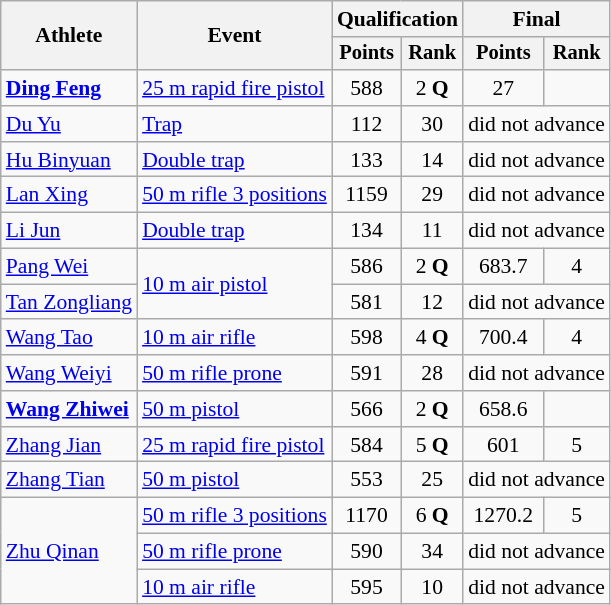<table class="wikitable" style="font-size:90%">
<tr>
<th rowspan=2>Athlete</th>
<th rowspan=2>Event</th>
<th colspan=2>Qualification</th>
<th colspan=2>Final</th>
</tr>
<tr style="font-size:95%">
<th>Points</th>
<th>Rank</th>
<th>Points</th>
<th>Rank</th>
</tr>
<tr align=center>
<td align=left><strong><a href='#'>Ding Feng</a></strong></td>
<td align=left><a href='#'>25 m rapid fire pistol</a></td>
<td>588</td>
<td>2 <strong>Q</strong></td>
<td>27</td>
<td></td>
</tr>
<tr align=center>
<td align=left><a href='#'>Du Yu</a></td>
<td align=left><a href='#'>Trap</a></td>
<td>112</td>
<td>30</td>
<td colspan=2>did not advance</td>
</tr>
<tr align=center>
<td align=left><a href='#'>Hu Binyuan</a></td>
<td align=left><a href='#'>Double trap</a></td>
<td>133</td>
<td>14</td>
<td colspan=2>did not advance</td>
</tr>
<tr align=center>
<td align=left><a href='#'>Lan Xing</a></td>
<td align=left><a href='#'>50 m rifle 3 positions</a></td>
<td>1159</td>
<td>29</td>
<td colspan=2>did not advance</td>
</tr>
<tr align=center>
<td align=left><a href='#'>Li Jun</a></td>
<td align=left><a href='#'>Double trap</a></td>
<td>134</td>
<td>11</td>
<td colspan=2>did not advance</td>
</tr>
<tr align=center>
<td align=left><a href='#'>Pang Wei</a></td>
<td align=left rowspan=2><a href='#'>10 m air pistol</a></td>
<td>586</td>
<td>2 <strong>Q</strong></td>
<td>683.7</td>
<td>4</td>
</tr>
<tr align=center>
<td align=left><a href='#'>Tan Zongliang</a></td>
<td>581</td>
<td>12</td>
<td colspan=2>did not advance</td>
</tr>
<tr align=center>
<td align=left><a href='#'>Wang Tao</a></td>
<td align=left><a href='#'>10 m air rifle</a></td>
<td>598</td>
<td>4 <strong>Q</strong></td>
<td>700.4</td>
<td>4</td>
</tr>
<tr align=center>
<td align=left><a href='#'>Wang Weiyi</a></td>
<td align=left><a href='#'>50 m rifle prone</a></td>
<td>591</td>
<td>28</td>
<td colspan=2>did not advance</td>
</tr>
<tr align=center>
<td align=left><strong><a href='#'>Wang Zhiwei</a></strong></td>
<td align=left><a href='#'>50 m pistol</a></td>
<td>566</td>
<td>2 <strong>Q</strong></td>
<td>658.6</td>
<td></td>
</tr>
<tr align=center>
<td align=left><a href='#'>Zhang Jian</a></td>
<td align=left><a href='#'>25 m rapid fire pistol</a></td>
<td>584</td>
<td>5 <strong>Q</strong></td>
<td>601</td>
<td>5</td>
</tr>
<tr align=center>
<td align=left><a href='#'>Zhang Tian</a></td>
<td align=left><a href='#'>50 m pistol</a></td>
<td>553</td>
<td>25</td>
<td colspan=2>did not advance</td>
</tr>
<tr align=center>
<td align=left rowspan=3><a href='#'>Zhu Qinan</a></td>
<td align=left><a href='#'>50 m rifle 3 positions</a></td>
<td>1170</td>
<td>6 <strong>Q</strong></td>
<td>1270.2</td>
<td>5</td>
</tr>
<tr align=center>
<td align=left><a href='#'>50 m rifle prone</a></td>
<td>590</td>
<td>34</td>
<td colspan=2>did not advance</td>
</tr>
<tr align=center>
<td align=left><a href='#'>10 m air rifle</a></td>
<td>595</td>
<td>10</td>
<td colspan=2>did not advance</td>
</tr>
</table>
